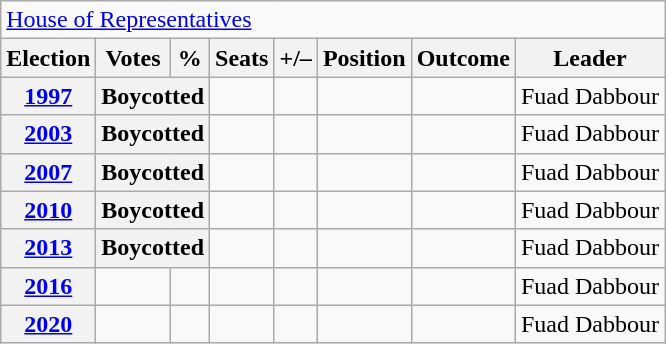<table class=wikitable>
<tr>
<td colspan=8><a href='#'>House of Representatives</a></td>
</tr>
<tr>
<th>Election</th>
<th>Votes</th>
<th>%</th>
<th>Seats</th>
<th>+/–</th>
<th>Position</th>
<th>Outcome</th>
<th>Leader</th>
</tr>
<tr>
<th rowspan=1><a href='#'>1997</a></th>
<th colspan=2>Boycotted</th>
<td></td>
<td></td>
<td></td>
<td></td>
<td>Fuad Dabbour</td>
</tr>
<tr>
<th rowspan=1><a href='#'>2003</a></th>
<th colspan=2>Boycotted</th>
<td></td>
<td></td>
<td></td>
<td></td>
<td>Fuad Dabbour</td>
</tr>
<tr>
<th rowspan=1><a href='#'>2007</a></th>
<th colspan=2>Boycotted</th>
<td></td>
<td></td>
<td></td>
<td></td>
<td>Fuad Dabbour</td>
</tr>
<tr>
<th rowspan=1><a href='#'>2010</a></th>
<th colspan=2>Boycotted</th>
<td></td>
<td></td>
<td></td>
<td></td>
<td>Fuad Dabbour</td>
</tr>
<tr>
<th rowspan=1><a href='#'>2013</a></th>
<th colspan=2>Boycotted</th>
<td></td>
<td></td>
<td></td>
<td></td>
<td>Fuad Dabbour</td>
</tr>
<tr>
<th rowspan=1><a href='#'>2016</a></th>
<td></td>
<td></td>
<td></td>
<td></td>
<td></td>
<td></td>
<td>Fuad Dabbour</td>
</tr>
<tr>
<th rowspan=1><a href='#'>2020</a></th>
<td></td>
<td></td>
<td></td>
<td></td>
<td></td>
<td></td>
<td>Fuad Dabbour</td>
</tr>
</table>
